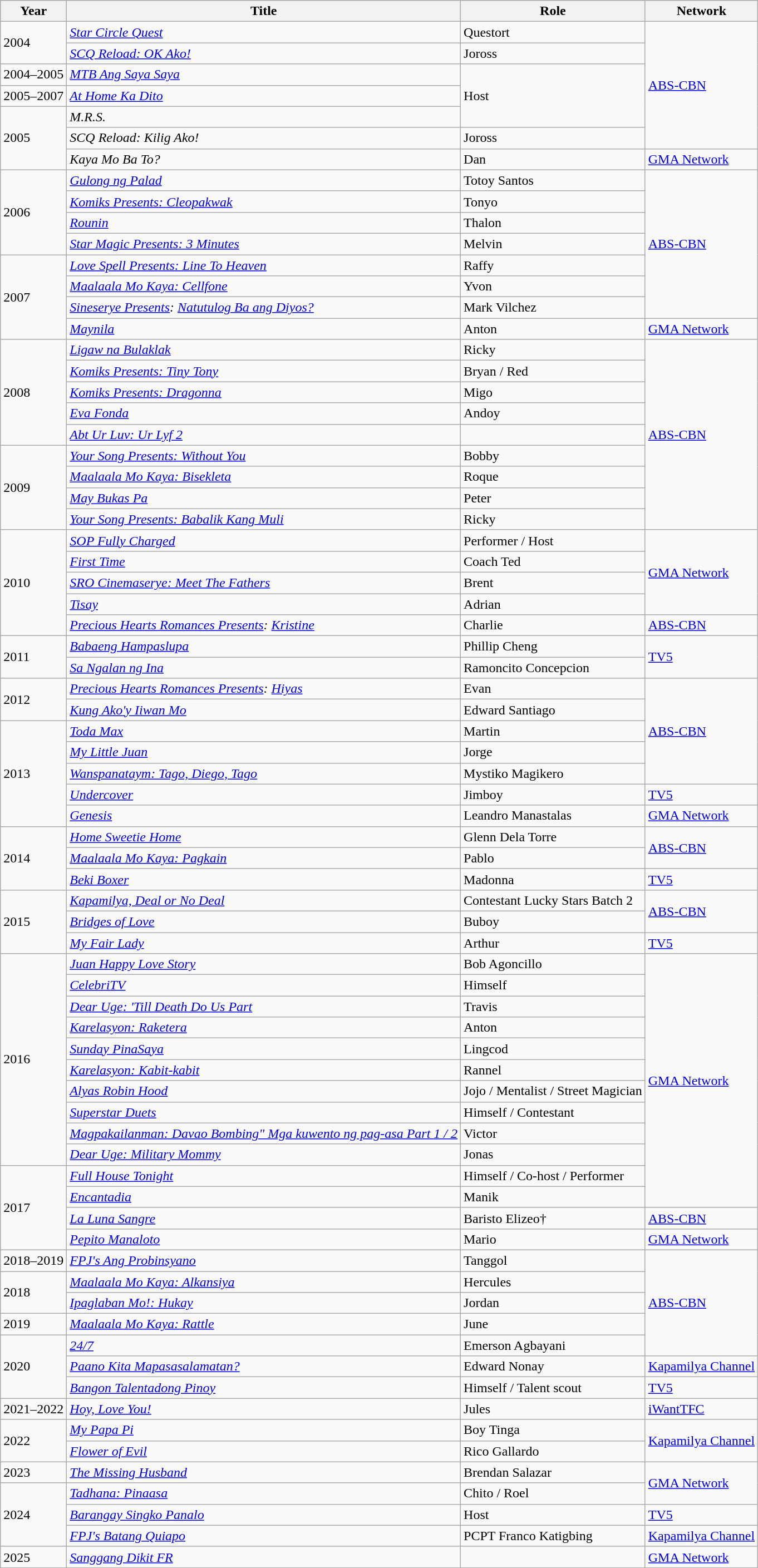<table class="wikitable">
<tr>
<th>Year</th>
<th>Title</th>
<th>Role</th>
<th>Network</th>
</tr>
<tr>
<td rowspan="2">2004</td>
<td><em><a href='#'>Star Circle Quest</a></em></td>
<td>Questort</td>
<td rowspan="6"><a href='#'>ABS-CBN</a></td>
</tr>
<tr>
<td><em><a href='#'>SCQ Reload: OK Ako!</a></em></td>
<td>Joross</td>
</tr>
<tr>
<td>2004–2005</td>
<td><em><a href='#'>MTB Ang Saya Saya</a></em></td>
<td rowspan="3">Host</td>
</tr>
<tr>
<td>2005–2007</td>
<td><em><a href='#'>At Home Ka Dito</a></em></td>
</tr>
<tr>
<td rowspan="3">2005</td>
<td><em>M.R.S.</em></td>
</tr>
<tr>
<td><em>SCQ Reload: Kilig Ako!</em></td>
<td>Joross</td>
</tr>
<tr>
<td><em>Kaya Mo Ba To?</em></td>
<td>Dan</td>
<td><a href='#'>GMA Network</a></td>
</tr>
<tr>
<td rowspan="4">2006</td>
<td><em><a href='#'>Gulong ng Palad</a></em></td>
<td>Totoy Santos</td>
<td rowspan="7"><a href='#'>ABS-CBN</a></td>
</tr>
<tr>
<td><em><a href='#'>Komiks Presents: Cleopakwak</a></em></td>
<td>Tonyo</td>
</tr>
<tr>
<td><em><a href='#'>Rounin</a></em></td>
<td>Thalon</td>
</tr>
<tr>
<td><em><a href='#'>Star Magic Presents: 3 Minutes</a></em></td>
<td>Melvin</td>
</tr>
<tr>
<td rowspan="4">2007</td>
<td><em><a href='#'>Love Spell Presents: Line To Heaven</a></em></td>
<td>Raffy</td>
</tr>
<tr>
<td><em><a href='#'>Maalaala Mo Kaya: Cellfone</a></em></td>
<td>Yvon</td>
</tr>
<tr>
<td><em><a href='#'>Sineserye Presents</a>: <a href='#'>Natutulog Ba ang Diyos?</a></em></td>
<td>Mark Vilchez</td>
</tr>
<tr>
<td><em><a href='#'>Maynila</a></em></td>
<td>Anton</td>
<td><a href='#'>GMA Network</a></td>
</tr>
<tr>
<td rowspan="5">2008</td>
<td><em><a href='#'>Ligaw na Bulaklak</a></em></td>
<td>Ricky</td>
<td rowspan="9"><a href='#'>ABS-CBN</a></td>
</tr>
<tr>
<td><em><a href='#'>Komiks Presents: Tiny Tony</a></em></td>
<td>Bryan / Red</td>
</tr>
<tr>
<td><em><a href='#'>Komiks Presents: Dragonna</a></em></td>
<td>Migo</td>
</tr>
<tr>
<td><em><a href='#'>Eva Fonda</a></em></td>
<td>Andoy</td>
</tr>
<tr>
<td><em><a href='#'>Abt Ur Luv: Ur Lyf 2</a></em></td>
<td></td>
</tr>
<tr>
<td rowspan="4">2009</td>
<td><em><a href='#'>Your Song Presents: Without You</a></em></td>
<td>Bobby</td>
</tr>
<tr>
<td><em><a href='#'>Maalaala Mo Kaya: Bisekleta</a></em></td>
<td>Roque</td>
</tr>
<tr>
<td><em><a href='#'>May Bukas Pa</a></em></td>
<td>Peter</td>
</tr>
<tr>
<td><em><a href='#'>Your Song Presents: Babalik Kang Muli</a></em></td>
<td>Ricky</td>
</tr>
<tr>
<td rowspan="5">2010</td>
<td><em><a href='#'>SOP Fully Charged</a></em></td>
<td>Performer / Host</td>
<td rowspan="4"><a href='#'>GMA Network</a></td>
</tr>
<tr>
<td><em><a href='#'>First Time</a></em></td>
<td>Coach Ted</td>
</tr>
<tr>
<td><em><a href='#'>SRO Cinemaserye: Meet The Fathers</a></em></td>
<td>Brent</td>
</tr>
<tr>
<td><em><a href='#'>Tisay</a></em></td>
<td>Adrian</td>
</tr>
<tr>
<td><em><a href='#'>Precious Hearts Romances Presents</a>: <a href='#'>Kristine</a></em></td>
<td>Charlie</td>
<td><a href='#'>ABS-CBN</a></td>
</tr>
<tr>
<td rowspan="2">2011</td>
<td><em><a href='#'>Babaeng Hampaslupa</a></em></td>
<td>Phillip Cheng</td>
<td rowspan="2"><a href='#'>TV5</a></td>
</tr>
<tr>
<td><em><a href='#'>Sa Ngalan ng Ina</a></em></td>
<td>Ramoncito Concepcion</td>
</tr>
<tr>
<td rowspan="2">2012</td>
<td><em><a href='#'>Precious Hearts Romances Presents</a>: <a href='#'>Hiyas</a></em></td>
<td>Evan</td>
<td rowspan="5"><a href='#'>ABS-CBN</a></td>
</tr>
<tr>
<td><em><a href='#'>Kung Ako'y Iiwan Mo</a></em></td>
<td>Edward Santiago</td>
</tr>
<tr>
<td rowspan="5">2013</td>
<td><em><a href='#'>Toda Max</a></em></td>
<td>Martin</td>
</tr>
<tr>
<td><em><a href='#'>My Little Juan</a></em></td>
<td>Jorge</td>
</tr>
<tr>
<td><em><a href='#'>Wanspanataym: Tago, Diego, Tago</a></em></td>
<td>Mystiko Magikero</td>
</tr>
<tr>
<td><em><a href='#'>Undercover</a></em></td>
<td>Jimboy</td>
<td><a href='#'>TV5</a></td>
</tr>
<tr>
<td><em><a href='#'>Genesis</a></em></td>
<td>Leandro Manastalas</td>
<td><a href='#'>GMA Network</a></td>
</tr>
<tr>
<td rowspan="3">2014</td>
<td><em><a href='#'>Home Sweetie Home</a></em></td>
<td>Glenn Dela Torre</td>
<td rowspan="2"><a href='#'>ABS-CBN</a></td>
</tr>
<tr>
<td><em><a href='#'>Maalaala Mo Kaya: Pagkain</a></em></td>
<td>Pablo</td>
</tr>
<tr>
<td><em><a href='#'>Beki Boxer</a></em></td>
<td>Madonna</td>
<td><a href='#'>TV5</a></td>
</tr>
<tr>
<td rowspan="3">2015</td>
<td><em><a href='#'>Kapamilya, Deal or No Deal</a></em></td>
<td>Contestant Lucky Stars Batch 2</td>
<td rowspan="2"><a href='#'>ABS-CBN</a></td>
</tr>
<tr>
<td><em><a href='#'>Bridges of Love</a></em></td>
<td>Buboy</td>
</tr>
<tr>
<td><em><a href='#'>My Fair Lady</a></em></td>
<td>Arthur</td>
<td><a href='#'>TV5</a></td>
</tr>
<tr>
<td rowspan="10">2016</td>
<td><em><a href='#'>Juan Happy Love Story</a></em></td>
<td>Bob Agoncillo</td>
<td rowspan="12"><a href='#'>GMA Network</a></td>
</tr>
<tr>
<td><em><a href='#'>CelebriTV</a></em></td>
<td>Himself</td>
</tr>
<tr>
<td><em><a href='#'>Dear Uge: 'Till Death Do Us Part</a></em></td>
<td>Travis</td>
</tr>
<tr>
<td><em><a href='#'>Karelasyon: Raketera</a></em></td>
<td>Anton</td>
</tr>
<tr>
<td><em><a href='#'>Sunday PinaSaya</a></em></td>
<td>Lingcod</td>
</tr>
<tr>
<td><em><a href='#'>Karelasyon: Kabit-kabit</a></em></td>
<td>Rannel</td>
</tr>
<tr>
<td><em><a href='#'>Alyas Robin Hood</a></em></td>
<td>Jojo / Mentalist / Street Magician</td>
</tr>
<tr>
<td><em><a href='#'>Superstar Duets</a></em></td>
<td>Himself / Contestant</td>
</tr>
<tr>
<td><em><a href='#'>Magpakailanman: Davao Bombing" Mga kuwento ng pag-asa Part 1 / 2</a></em></td>
<td>Victor</td>
</tr>
<tr>
<td><em><a href='#'>Dear Uge: Military Mommy</a></em></td>
<td>Jonas</td>
</tr>
<tr>
<td rowspan="4">2017</td>
<td><em><a href='#'>Full House Tonight</a></em></td>
<td>Himself / Co-host / Performer</td>
</tr>
<tr>
<td><em><a href='#'>Encantadia</a></em></td>
<td>Manik</td>
</tr>
<tr>
<td><em><a href='#'>La Luna Sangre</a></em></td>
<td>Baristo Elizeo†</td>
<td><a href='#'>ABS-CBN</a></td>
</tr>
<tr>
<td><em><a href='#'>Pepito Manaloto</a></em></td>
<td>Mario</td>
<td><a href='#'>GMA Network</a></td>
</tr>
<tr>
<td>2018–2019</td>
<td><em><a href='#'>FPJ's Ang Probinsyano</a></em></td>
<td>Tanggol</td>
<td rowspan="5"><a href='#'>ABS-CBN</a></td>
</tr>
<tr>
<td rowspan="2">2018</td>
<td><em><a href='#'>Maalaala Mo Kaya: Alkansiya</a></em></td>
<td>Hercules</td>
</tr>
<tr>
<td><em><a href='#'>Ipaglaban Mo!: Hukay</a></em></td>
<td>Jordan</td>
</tr>
<tr>
<td>2019</td>
<td><em> <a href='#'>Maalaala Mo Kaya: Rattle</a></em></td>
<td>June</td>
</tr>
<tr>
<td rowspan="3">2020</td>
<td><em><a href='#'>24/7</a></em></td>
<td>Emerson Agbayani</td>
</tr>
<tr>
<td><em><a href='#'>Paano Kita Mapasasalamatan?</a></em></td>
<td>Edward Nonay</td>
<td><a href='#'>Kapamilya Channel</a></td>
</tr>
<tr>
<td><em><a href='#'>Bangon Talentadong Pinoy</a></em></td>
<td>Himself / Talent scout</td>
<td><a href='#'>TV5</a></td>
</tr>
<tr>
<td>2021–2022</td>
<td><em><a href='#'>Hoy, Love You!</a></em></td>
<td>Jules</td>
<td><a href='#'>iWantTFC</a></td>
</tr>
<tr>
<td rowspan="2">2022</td>
<td><em><a href='#'>My Papa Pi</a></em></td>
<td>Boy Tinga</td>
<td rowspan="2"><a href='#'>Kapamilya Channel</a></td>
</tr>
<tr>
<td><em><a href='#'>Flower of Evil</a></em></td>
<td>Rico Gallardo</td>
</tr>
<tr>
<td>2023</td>
<td><em><a href='#'>The Missing Husband</a></em></td>
<td>Brendan Salazar</td>
<td rowspan="2"><a href='#'>GMA Network</a></td>
</tr>
<tr>
<td rowspan="3">2024</td>
<td><a href='#'><em>Tadhana: Pinaasa</em></a></td>
<td>Chito / Roel</td>
</tr>
<tr>
<td><em><a href='#'>Barangay Singko Panalo</a></em></td>
<td>Host</td>
<td><a href='#'>TV5</a></td>
</tr>
<tr>
<td><em><a href='#'>FPJ's Batang Quiapo</a></em></td>
<td>PCPT Franco Katigbing</td>
<td><a href='#'>Kapamilya Channel</a></td>
</tr>
<tr>
<td>2025</td>
<td><em><a href='#'>Sanggang Dikit FR</a></em></td>
<td></td>
<td><a href='#'>GMA Network</a></td>
</tr>
</table>
